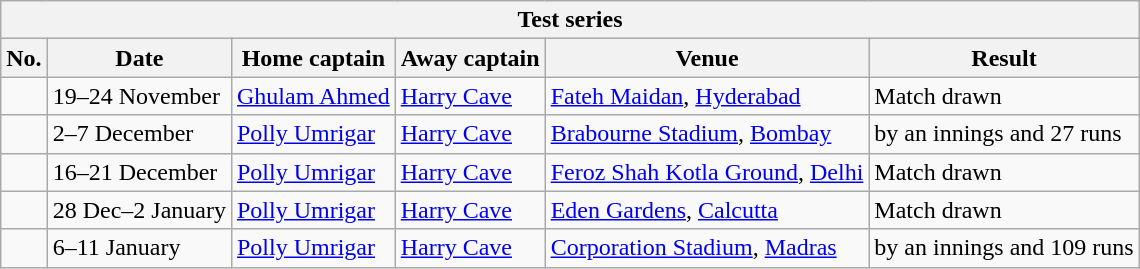<table class="wikitable">
<tr>
<th colspan="9">Test series</th>
</tr>
<tr>
<th>No.</th>
<th>Date</th>
<th>Home captain</th>
<th>Away captain</th>
<th>Venue</th>
<th>Result</th>
</tr>
<tr>
<td></td>
<td>19–24 November</td>
<td><a href='#'>Ghulam Ahmed</a></td>
<td><a href='#'>Harry Cave</a></td>
<td><a href='#'>Fateh Maidan</a>, <a href='#'>Hyderabad</a></td>
<td>Match drawn</td>
</tr>
<tr>
<td></td>
<td>2–7 December</td>
<td><a href='#'>Polly Umrigar</a></td>
<td><a href='#'>Harry Cave</a></td>
<td><a href='#'>Brabourne Stadium</a>, <a href='#'>Bombay</a></td>
<td> by an innings and 27 runs</td>
</tr>
<tr>
<td></td>
<td>16–21 December</td>
<td><a href='#'>Polly Umrigar</a></td>
<td><a href='#'>Harry Cave</a></td>
<td><a href='#'>Feroz Shah Kotla Ground</a>, <a href='#'>Delhi</a></td>
<td>Match drawn</td>
</tr>
<tr>
<td></td>
<td>28 Dec–2 January</td>
<td><a href='#'>Polly Umrigar</a></td>
<td><a href='#'>Harry Cave</a></td>
<td><a href='#'>Eden Gardens</a>, <a href='#'>Calcutta</a></td>
<td>Match drawn</td>
</tr>
<tr>
<td></td>
<td>6–11 January</td>
<td><a href='#'>Polly Umrigar</a></td>
<td><a href='#'>Harry Cave</a></td>
<td><a href='#'>Corporation Stadium</a>, <a href='#'>Madras</a></td>
<td> by an innings and 109 runs</td>
</tr>
</table>
